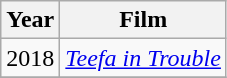<table class="wikitable sortable">
<tr>
<th>Year</th>
<th>Film</th>
</tr>
<tr>
<td>2018</td>
<td><em><a href='#'>Teefa in Trouble</a></em></td>
</tr>
<tr>
</tr>
</table>
